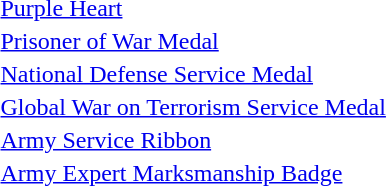<table>
<tr>
<td></td>
<td><a href='#'>Purple Heart</a></td>
</tr>
<tr>
<td></td>
<td><a href='#'>Prisoner of War Medal</a></td>
</tr>
<tr>
<td></td>
<td><a href='#'>National Defense Service Medal</a></td>
</tr>
<tr>
<td></td>
<td><a href='#'>Global War on Terrorism Service Medal</a></td>
</tr>
<tr>
<td></td>
<td><a href='#'>Army Service Ribbon</a></td>
</tr>
<tr>
<td></td>
<td><a href='#'>Army Expert Marksmanship Badge</a></td>
</tr>
</table>
